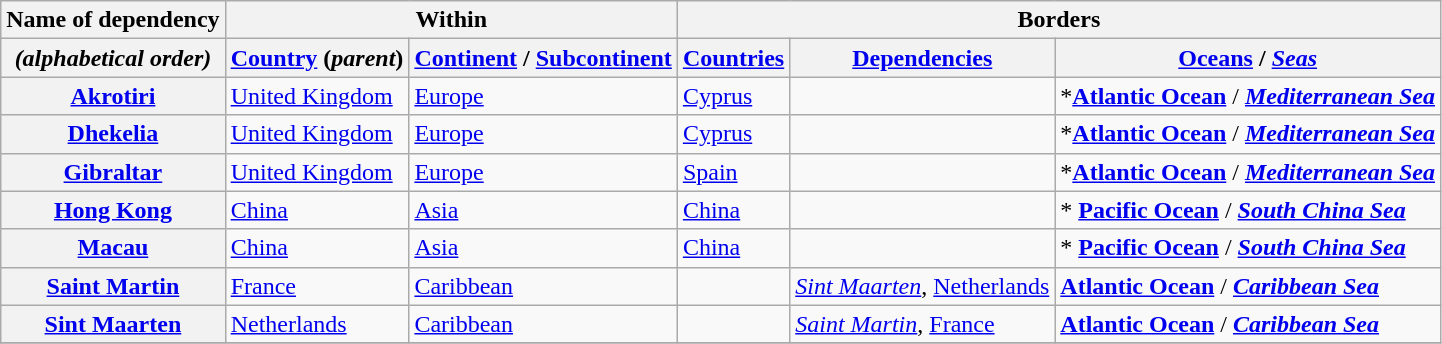<table class="wikitable" style="text-align:left">
<tr>
<th>Name of dependency</th>
<th colspan="2">Within</th>
<th colspan="3">Borders</th>
</tr>
<tr>
<th><em>(alphabetical order)</em></th>
<th><a href='#'>Country</a> (<em>parent</em>)</th>
<th><a href='#'>Continent</a> / <a href='#'>Subcontinent</a></th>
<th><a href='#'>Countries</a></th>
<th><a href='#'>Dependencies</a></th>
<th><a href='#'>Oceans</a> / <em><a href='#'>Seas</a></em></th>
</tr>
<tr>
<th><a href='#'>Akrotiri</a></th>
<td><a href='#'>United Kingdom</a></td>
<td><a href='#'>Europe</a></td>
<td><a href='#'>Cyprus</a></td>
<td></td>
<td>*<strong><a href='#'>Atlantic Ocean</a></strong> / <em> <strong><a href='#'>Mediterranean Sea</a></strong> </em></td>
</tr>
<tr>
<th><a href='#'>Dhekelia</a></th>
<td><a href='#'>United Kingdom</a></td>
<td><a href='#'>Europe</a></td>
<td><a href='#'>Cyprus</a></td>
<td></td>
<td>*<strong><a href='#'>Atlantic Ocean</a></strong> / <em> <strong><a href='#'>Mediterranean Sea</a></strong> </em></td>
</tr>
<tr>
<th><a href='#'>Gibraltar</a></th>
<td><a href='#'>United Kingdom</a></td>
<td><a href='#'>Europe</a></td>
<td><a href='#'>Spain</a></td>
<td></td>
<td>*<strong><a href='#'>Atlantic Ocean</a></strong> / <em> <strong><a href='#'>Mediterranean Sea</a></strong> </em></td>
</tr>
<tr>
<th><a href='#'>Hong Kong</a></th>
<td><a href='#'>China</a></td>
<td><a href='#'>Asia</a></td>
<td><a href='#'>China</a></td>
<td></td>
<td>* <strong><a href='#'>Pacific Ocean</a></strong> / <em> <strong><a href='#'>South China Sea</a></strong> </em></td>
</tr>
<tr>
<th><a href='#'>Macau</a></th>
<td><a href='#'>China</a></td>
<td><a href='#'>Asia</a></td>
<td><a href='#'>China</a></td>
<td></td>
<td>* <strong><a href='#'>Pacific Ocean</a></strong> / <em> <strong><a href='#'>South China Sea</a></strong> </em></td>
</tr>
<tr>
<th><a href='#'>Saint Martin</a></th>
<td><a href='#'>France</a></td>
<td><a href='#'>Caribbean</a></td>
<td></td>
<td><em><a href='#'>Sint Maarten</a></em>, <a href='#'>Netherlands</a></td>
<td><strong><a href='#'>Atlantic Ocean</a></strong> / <em> <strong><a href='#'>Caribbean Sea</a></strong> </em></td>
</tr>
<tr>
<th><a href='#'>Sint Maarten</a></th>
<td><a href='#'>Netherlands</a></td>
<td><a href='#'>Caribbean</a></td>
<td></td>
<td><em><a href='#'>Saint Martin</a></em>, <a href='#'>France</a></td>
<td><strong><a href='#'>Atlantic Ocean</a></strong> / <em> <strong><a href='#'>Caribbean Sea</a></strong> </em></td>
</tr>
<tr>
</tr>
</table>
